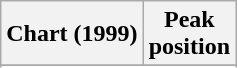<table class="wikitable sortable plainrowheaders" style="text-align:center">
<tr>
<th>Chart (1999)</th>
<th>Peak<br>position</th>
</tr>
<tr>
</tr>
<tr>
</tr>
<tr>
</tr>
</table>
